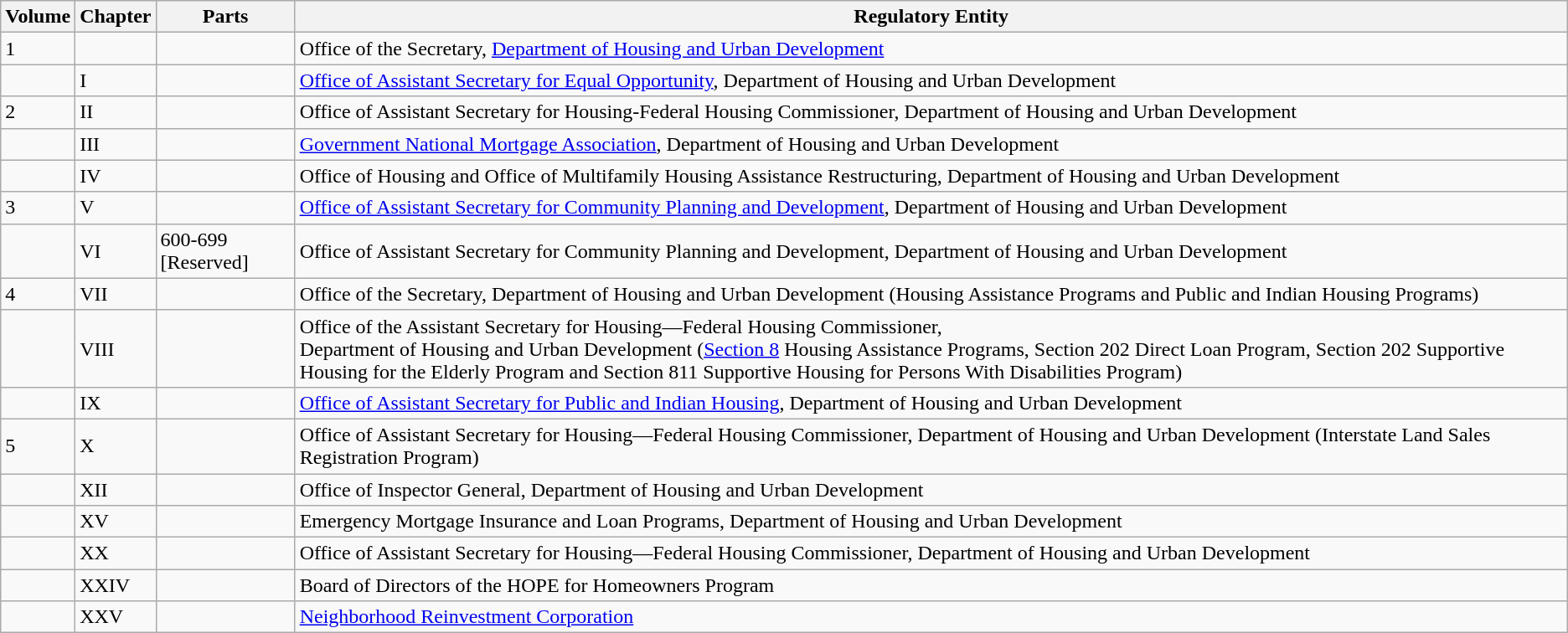<table class="wikitable">
<tr>
<th>Volume</th>
<th>Chapter</th>
<th>Parts</th>
<th>Regulatory Entity</th>
</tr>
<tr>
<td>1</td>
<td></td>
<td></td>
<td>Office of the Secretary, <a href='#'>Department of Housing and Urban Development</a></td>
</tr>
<tr>
<td></td>
<td>I</td>
<td></td>
<td><a href='#'>Office of Assistant Secretary for Equal Opportunity</a>, Department of Housing and Urban Development</td>
</tr>
<tr>
<td>2</td>
<td>II</td>
<td></td>
<td>Office of Assistant Secretary for Housing-Federal Housing Commissioner, Department of Housing and Urban Development</td>
</tr>
<tr>
<td></td>
<td>III</td>
<td></td>
<td><a href='#'>Government National Mortgage Association</a>, Department of Housing and Urban Development</td>
</tr>
<tr>
<td></td>
<td>IV</td>
<td></td>
<td>Office of Housing and Office of Multifamily Housing Assistance Restructuring, Department of Housing and Urban Development</td>
</tr>
<tr>
<td>3</td>
<td>V</td>
<td></td>
<td><a href='#'>Office of Assistant Secretary for Community Planning and Development</a>, Department of Housing and Urban Development</td>
</tr>
<tr>
<td></td>
<td>VI</td>
<td>600-699 [Reserved]</td>
<td>Office of Assistant Secretary for Community Planning and Development, Department of Housing and Urban Development</td>
</tr>
<tr>
<td>4</td>
<td>VII</td>
<td></td>
<td>Office of the Secretary, Department of Housing and Urban Development (Housing Assistance Programs and Public and Indian Housing Programs)</td>
</tr>
<tr>
<td></td>
<td>VIII</td>
<td></td>
<td>Office of the Assistant Secretary for Housing—Federal Housing Commissioner,<br>Department of Housing and Urban Development (<a href='#'>Section 8</a> Housing Assistance Programs, Section 202 Direct Loan Program, Section 202 Supportive Housing for the Elderly Program and Section 811 Supportive Housing for Persons With Disabilities Program)</td>
</tr>
<tr>
<td></td>
<td>IX</td>
<td></td>
<td><a href='#'>Office of Assistant Secretary for Public and Indian Housing</a>, Department of Housing and Urban Development</td>
</tr>
<tr>
<td>5</td>
<td>X</td>
<td></td>
<td>Office of Assistant Secretary for Housing—Federal Housing Commissioner, Department of Housing and Urban Development (Interstate Land Sales Registration Program)</td>
</tr>
<tr>
<td></td>
<td>XII</td>
<td></td>
<td>Office of Inspector General, Department of Housing and Urban Development</td>
</tr>
<tr>
<td></td>
<td>XV</td>
<td></td>
<td>Emergency Mortgage Insurance and Loan Programs, Department of Housing and Urban Development</td>
</tr>
<tr>
<td></td>
<td>XX</td>
<td></td>
<td>Office of Assistant Secretary for Housing—Federal Housing Commissioner, Department of Housing and Urban Development</td>
</tr>
<tr>
<td></td>
<td>XXIV</td>
<td></td>
<td>Board of Directors of the HOPE for Homeowners Program</td>
</tr>
<tr>
<td></td>
<td>XXV</td>
<td></td>
<td><a href='#'>Neighborhood Reinvestment Corporation</a></td>
</tr>
</table>
